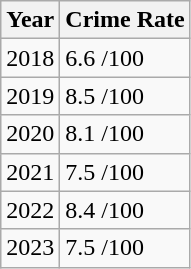<table class="wikitable">
<tr>
<th>Year</th>
<th>Crime Rate</th>
</tr>
<tr>
<td>2018</td>
<td>6.6 /100</td>
</tr>
<tr>
<td>2019</td>
<td>8.5 /100</td>
</tr>
<tr>
<td>2020</td>
<td>8.1 /100</td>
</tr>
<tr>
<td>2021</td>
<td>7.5 /100</td>
</tr>
<tr>
<td>2022</td>
<td>8.4 /100</td>
</tr>
<tr>
<td>2023</td>
<td>7.5 /100</td>
</tr>
</table>
